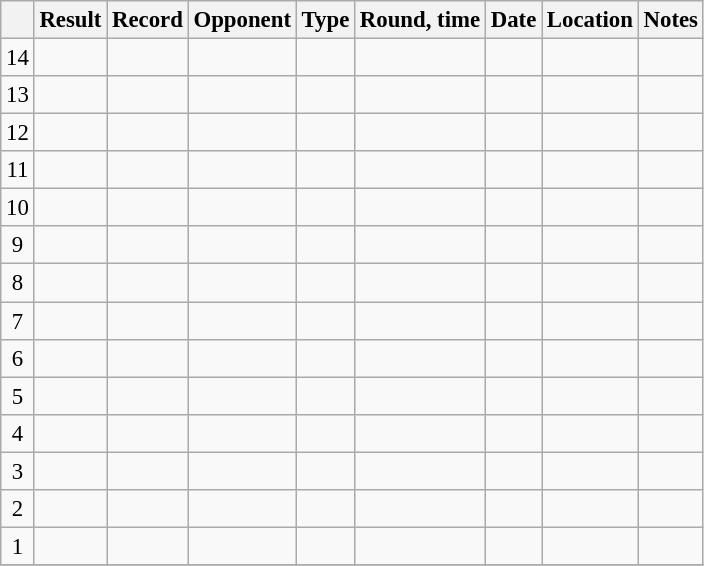<table class="wikitable" style="text-align:center; font-size:95%">
<tr>
<th></th>
<th>Result</th>
<th>Record</th>
<th>Opponent</th>
<th>Type</th>
<th>Round, time</th>
<th>Date</th>
<th>Location</th>
<th>Notes</th>
</tr>
<tr>
<td>14</td>
<td></td>
<td></td>
<td style="text-align:left;"></td>
<td></td>
<td></td>
<td></td>
<td style="text-align:left;"></td>
<td style="text-align:left;"></td>
</tr>
<tr>
<td>13</td>
<td></td>
<td></td>
<td style="text-align:left;"></td>
<td></td>
<td></td>
<td></td>
<td style="text-align:left;"></td>
<td style="text-align:left;"></td>
</tr>
<tr>
<td>12</td>
<td></td>
<td></td>
<td style="text-align:left;"></td>
<td></td>
<td></td>
<td></td>
<td style="text-align:left;"></td>
<td style="text-align:left;"></td>
</tr>
<tr>
<td>11</td>
<td></td>
<td></td>
<td style="text-align:left;"></td>
<td></td>
<td></td>
<td></td>
<td style="text-align:left;"></td>
<td style="text-align:left;"></td>
</tr>
<tr>
<td>10</td>
<td></td>
<td></td>
<td style="text-align:left;"></td>
<td></td>
<td></td>
<td></td>
<td style="text-align:left;"></td>
<td style="text-align:left;"></td>
</tr>
<tr>
<td>9</td>
<td></td>
<td></td>
<td style="text-align:left;"></td>
<td></td>
<td></td>
<td></td>
<td style="text-align:left;"></td>
<td style="text-align:left;"></td>
</tr>
<tr>
<td>8</td>
<td></td>
<td></td>
<td style="text-align:left;"></td>
<td></td>
<td></td>
<td></td>
<td style="text-align:left;"></td>
<td style="text-align:left;"></td>
</tr>
<tr>
<td>7</td>
<td></td>
<td></td>
<td style="text-align:left;"></td>
<td></td>
<td></td>
<td></td>
<td style="text-align:left;"></td>
<td style="text-align:left;"></td>
</tr>
<tr>
<td>6</td>
<td></td>
<td></td>
<td style="text-align:left;"></td>
<td></td>
<td></td>
<td></td>
<td style="text-align:left;"></td>
<td style="text-align:left;"></td>
</tr>
<tr>
<td>5</td>
<td></td>
<td></td>
<td style="text-align:left;"></td>
<td></td>
<td></td>
<td></td>
<td style="text-align:left;"></td>
<td style="text-align:left;"></td>
</tr>
<tr>
<td>4</td>
<td></td>
<td></td>
<td style="text-align:left;"></td>
<td></td>
<td></td>
<td></td>
<td style="text-align:left;"></td>
<td style="text-align:left;"></td>
</tr>
<tr>
<td>3</td>
<td></td>
<td></td>
<td style="text-align:left;"></td>
<td></td>
<td></td>
<td></td>
<td style="text-align:left;"></td>
<td style="text-align:left;"></td>
</tr>
<tr>
<td>2</td>
<td></td>
<td></td>
<td style="text-align:left;"></td>
<td></td>
<td></td>
<td></td>
<td style="text-align:left;"></td>
<td style="text-align:left;"></td>
</tr>
<tr>
<td>1</td>
<td></td>
<td></td>
<td style="text-align:left;"></td>
<td></td>
<td></td>
<td></td>
<td style="text-align:left;"></td>
<td style="text-align:left;"></td>
</tr>
<tr>
</tr>
</table>
